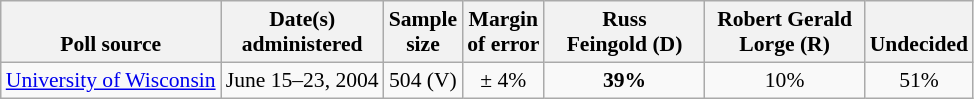<table class="wikitable" style="font-size:90%;text-align:center;">
<tr style="vertical-align:bottom">
<th>Poll source</th>
<th>Date(s)<br>administered</th>
<th>Sample<br>size</th>
<th>Margin<br>of error</th>
<th style="width:100px;">Russ<br>Feingold (D)</th>
<th style="width:100px;">Robert Gerald<br>Lorge (R)</th>
<th>Undecided</th>
</tr>
<tr>
<td style="text-align:left;"><a href='#'>University of Wisconsin</a></td>
<td>June 15–23, 2004</td>
<td>504 (V)</td>
<td>± 4%</td>
<td><strong>39%</strong></td>
<td>10%</td>
<td>51%</td>
</tr>
</table>
